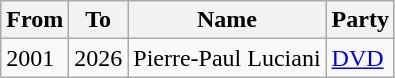<table class="wikitable">
<tr>
<th>From</th>
<th>To</th>
<th>Name</th>
<th>Party</th>
</tr>
<tr>
<td>2001</td>
<td>2026</td>
<td>Pierre-Paul Luciani</td>
<td><a href='#'>DVD</a></td>
</tr>
</table>
